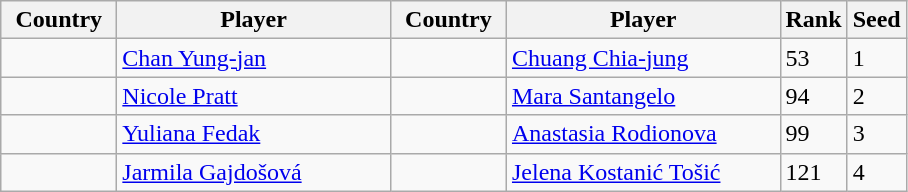<table class="sortable wikitable">
<tr>
<th width="70">Country</th>
<th width="175">Player</th>
<th width="70">Country</th>
<th width="175">Player</th>
<th>Rank</th>
<th>Seed</th>
</tr>
<tr>
<td></td>
<td><a href='#'>Chan Yung-jan</a></td>
<td></td>
<td><a href='#'>Chuang Chia-jung</a></td>
<td>53</td>
<td>1</td>
</tr>
<tr>
<td></td>
<td><a href='#'>Nicole Pratt</a></td>
<td></td>
<td><a href='#'>Mara Santangelo</a></td>
<td>94</td>
<td>2</td>
</tr>
<tr>
<td></td>
<td><a href='#'>Yuliana Fedak</a></td>
<td></td>
<td><a href='#'>Anastasia Rodionova</a></td>
<td>99</td>
<td>3</td>
</tr>
<tr>
<td></td>
<td><a href='#'>Jarmila Gajdošová</a></td>
<td></td>
<td><a href='#'>Jelena Kostanić Tošić</a></td>
<td>121</td>
<td>4</td>
</tr>
</table>
